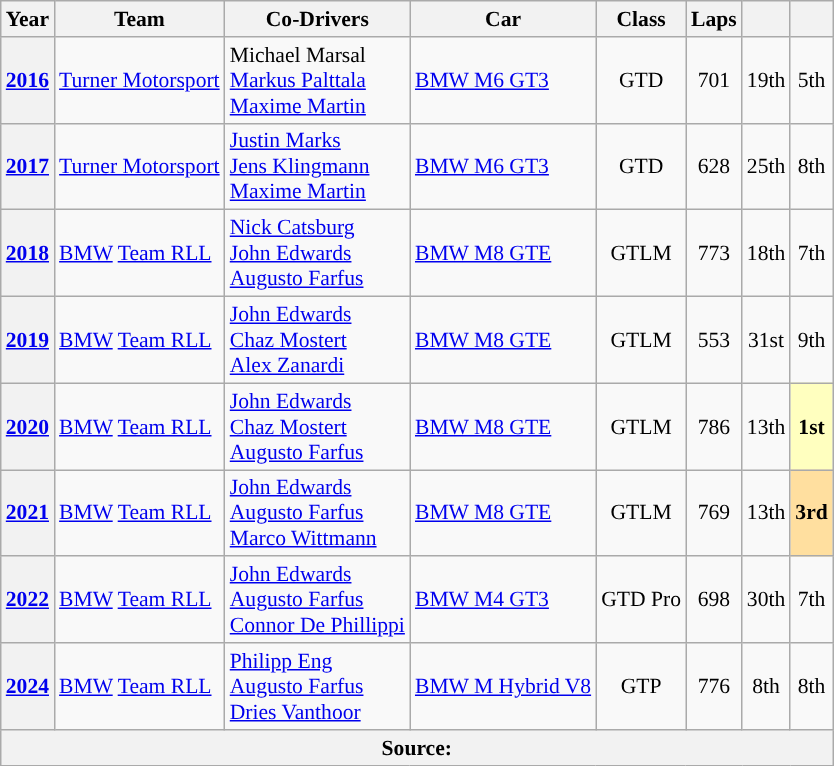<table class="wikitable" style="text-align:center; font-size:90%">
<tr>
<th>Year</th>
<th>Team</th>
<th>Co-Drivers</th>
<th>Car</th>
<th>Class</th>
<th>Laps</th>
<th></th>
<th></th>
</tr>
<tr>
<th><a href='#'>2016</a></th>
<td align="left"> <a href='#'>Turner Motorsport</a></td>
<td align="left"> Michael Marsal<br> <a href='#'>Markus Palttala</a><br> <a href='#'>Maxime Martin</a></td>
<td align="left"><a href='#'>BMW M6 GT3</a></td>
<td>GTD</td>
<td>701</td>
<td>19th</td>
<td>5th</td>
</tr>
<tr>
<th><a href='#'>2017</a></th>
<td align="left"> <a href='#'>Turner Motorsport</a></td>
<td align="left"> <a href='#'>Justin Marks</a><br> <a href='#'>Jens Klingmann</a><br> <a href='#'>Maxime Martin</a></td>
<td align="left"><a href='#'>BMW M6 GT3</a></td>
<td>GTD</td>
<td>628</td>
<td>25th</td>
<td>8th</td>
</tr>
<tr>
<th><a href='#'>2018</a></th>
<td align="left"> <a href='#'>BMW</a> <a href='#'>Team RLL</a></td>
<td align="left"> <a href='#'>Nick Catsburg</a><br> <a href='#'>John Edwards</a><br> <a href='#'>Augusto Farfus</a></td>
<td align="left"><a href='#'>BMW M8 GTE</a></td>
<td>GTLM</td>
<td>773</td>
<td>18th</td>
<td>7th</td>
</tr>
<tr>
<th><a href='#'>2019</a></th>
<td align="left"> <a href='#'>BMW</a> <a href='#'>Team RLL</a></td>
<td align="left"> <a href='#'>John Edwards</a><br> <a href='#'>Chaz Mostert</a><br> <a href='#'>Alex Zanardi</a></td>
<td align="left"><a href='#'>BMW M8 GTE</a></td>
<td>GTLM</td>
<td>553</td>
<td>31st</td>
<td>9th</td>
</tr>
<tr>
<th><a href='#'>2020</a></th>
<td align="left"> <a href='#'>BMW</a> <a href='#'>Team RLL</a></td>
<td align="left"> <a href='#'>John Edwards</a><br> <a href='#'>Chaz Mostert</a><br> <a href='#'>Augusto Farfus</a></td>
<td align="left"><a href='#'>BMW M8 GTE</a></td>
<td>GTLM</td>
<td>786</td>
<td>13th</td>
<th style="background:#FFFFBF;">1st</th>
</tr>
<tr>
<th><a href='#'>2021</a></th>
<td align="left"> <a href='#'>BMW</a> <a href='#'>Team RLL</a></td>
<td align="left"> <a href='#'>John Edwards</a><br> <a href='#'>Augusto Farfus</a><br> <a href='#'>Marco Wittmann</a></td>
<td align="left"><a href='#'>BMW M8 GTE</a></td>
<td>GTLM</td>
<td>769</td>
<td>13th</td>
<th style="background:#FFDF9F;”">3rd</th>
</tr>
<tr>
<th><a href='#'>2022</a></th>
<td align="left"> <a href='#'>BMW</a> <a href='#'>Team RLL</a></td>
<td align="left"> <a href='#'>John Edwards</a><br> <a href='#'>Augusto Farfus</a><br> <a href='#'>Connor De Phillippi</a></td>
<td align="left"><a href='#'>BMW M4 GT3</a></td>
<td>GTD Pro</td>
<td>698</td>
<td>30th</td>
<td>7th</td>
</tr>
<tr>
<th><a href='#'>2024</a></th>
<td align="left"> <a href='#'>BMW</a> <a href='#'>Team RLL</a></td>
<td align="left"> <a href='#'>Philipp Eng</a><br> <a href='#'>Augusto Farfus</a><br> <a href='#'>Dries Vanthoor</a></td>
<td align="left"><a href='#'>BMW M Hybrid V8</a></td>
<td>GTP</td>
<td>776</td>
<td>8th</td>
<td>8th</td>
</tr>
<tr>
<th colspan="8">Source:</th>
</tr>
</table>
